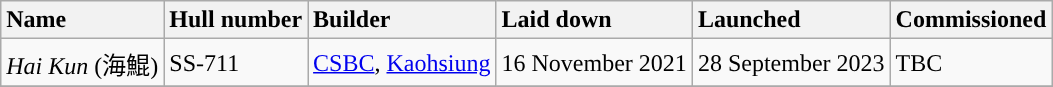<table class= "wikitable">
<tr>
<th style="text-align:left">Name</th>
<th style="text-align:left">Hull number</th>
<th style="text-align:left">Builder</th>
<th style="text-align:left">Laid down</th>
<th style="text-align:left">Launched</th>
<th style="text-align:left">Commissioned</th>
</tr>
<tr>
<td><em>Hai Kun</em> (海鯤)</td>
<td>SS-711</td>
<td><a href='#'>CSBC</a>, <a href='#'>Kaohsiung</a></td>
<td>16 November 2021</td>
<td>28 September 2023</td>
<td>TBC</td>
</tr>
<tr>
</tr>
</table>
